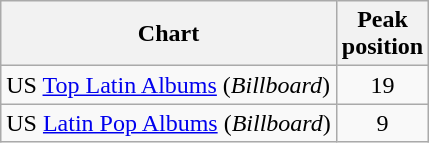<table class="wikitable">
<tr>
<th>Chart</th>
<th>Peak<br>position</th>
</tr>
<tr>
<td>US <a href='#'>Top Latin Albums</a> (<em>Billboard</em>)</td>
<td style="text-align:center;">19</td>
</tr>
<tr>
<td>US <a href='#'>Latin Pop Albums</a> (<em>Billboard</em>)</td>
<td style="text-align:center;">9</td>
</tr>
</table>
